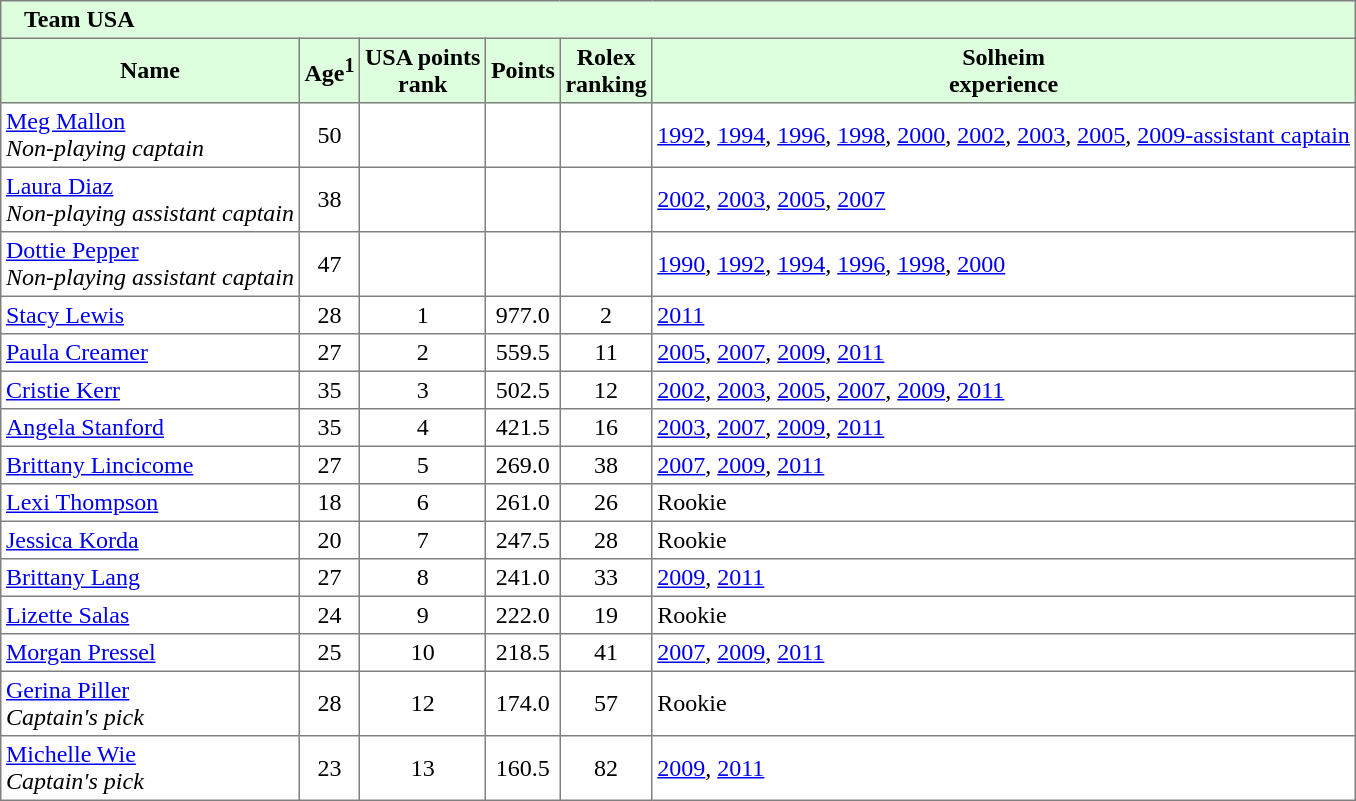<table border="1" cellpadding="3" style="border-collapse: collapse;">
<tr style="background:#dfd;">
<td colspan=6>    <strong>Team USA</strong></td>
</tr>
<tr style="background:#dfd;">
<th>Name</th>
<th>Age<sup>1</sup></th>
<th align="center">USA points<br>rank</th>
<th align="center">Points<br></th>
<th align="center">Rolex<br>ranking</th>
<th align="center">Solheim<br>experience</th>
</tr>
<tr>
<td><a href='#'>Meg Mallon</a><br><em>Non-playing captain</em></td>
<td align="center">50</td>
<td></td>
<td></td>
<td></td>
<td><a href='#'>1992</a>, <a href='#'>1994</a>, <a href='#'>1996</a>, <a href='#'>1998</a>, <a href='#'>2000</a>, <a href='#'>2002</a>, <a href='#'>2003</a>, <a href='#'>2005</a>, <a href='#'>2009-assistant captain</a></td>
</tr>
<tr>
<td><a href='#'>Laura Diaz</a><br><em>Non-playing assistant captain</em></td>
<td align="center">38</td>
<td></td>
<td></td>
<td></td>
<td><a href='#'>2002</a>, <a href='#'>2003</a>, <a href='#'>2005</a>, <a href='#'>2007</a></td>
</tr>
<tr>
<td><a href='#'>Dottie Pepper</a><br><em>Non-playing assistant captain</em></td>
<td align="center">47</td>
<td></td>
<td></td>
<td></td>
<td><a href='#'>1990</a>, <a href='#'>1992</a>, <a href='#'>1994</a>, <a href='#'>1996</a>, <a href='#'>1998</a>, <a href='#'>2000</a></td>
</tr>
<tr>
<td><a href='#'>Stacy Lewis</a></td>
<td align="center">28</td>
<td align="center">1</td>
<td align="center">977.0</td>
<td align="center">2</td>
<td><a href='#'>2011</a></td>
</tr>
<tr>
<td><a href='#'>Paula Creamer</a></td>
<td align="center">27</td>
<td align="center">2</td>
<td align="center">559.5</td>
<td align="center">11</td>
<td><a href='#'>2005</a>, <a href='#'>2007</a>, <a href='#'>2009</a>, <a href='#'>2011</a></td>
</tr>
<tr>
<td><a href='#'>Cristie Kerr</a></td>
<td align="center">35</td>
<td align="center">3</td>
<td align="center">502.5</td>
<td align="center">12</td>
<td><a href='#'>2002</a>, <a href='#'>2003</a>, <a href='#'>2005</a>, <a href='#'>2007</a>, <a href='#'>2009</a>, <a href='#'>2011</a></td>
</tr>
<tr>
<td><a href='#'>Angela Stanford</a></td>
<td align="center">35</td>
<td align="center">4</td>
<td align="center">421.5</td>
<td align="center">16</td>
<td><a href='#'>2003</a>, <a href='#'>2007</a>, <a href='#'>2009</a>, <a href='#'>2011</a></td>
</tr>
<tr>
<td><a href='#'>Brittany Lincicome</a></td>
<td align="center">27</td>
<td align="center">5</td>
<td align="center">269.0</td>
<td align="center">38</td>
<td><a href='#'>2007</a>, <a href='#'>2009</a>, <a href='#'>2011</a></td>
</tr>
<tr>
<td><a href='#'>Lexi Thompson</a></td>
<td align="center">18</td>
<td align="center">6</td>
<td align="center">261.0</td>
<td align="center">26</td>
<td>Rookie</td>
</tr>
<tr>
<td><a href='#'>Jessica Korda</a></td>
<td align="center">20</td>
<td align="center">7</td>
<td align="center">247.5</td>
<td align="center">28</td>
<td>Rookie</td>
</tr>
<tr>
<td><a href='#'>Brittany Lang</a></td>
<td align="center">27</td>
<td align="center">8</td>
<td align="center">241.0</td>
<td align="center">33</td>
<td><a href='#'>2009</a>, <a href='#'>2011</a></td>
</tr>
<tr>
<td><a href='#'>Lizette Salas</a></td>
<td align="center">24</td>
<td align="center">9</td>
<td align="center">222.0</td>
<td align="center">19</td>
<td>Rookie</td>
</tr>
<tr>
<td><a href='#'>Morgan Pressel</a></td>
<td align="center">25</td>
<td align="center">10</td>
<td align="center">218.5</td>
<td align="center">41</td>
<td><a href='#'>2007</a>, <a href='#'>2009</a>, <a href='#'>2011</a></td>
</tr>
<tr>
<td><a href='#'>Gerina Piller</a><br><em>Captain's pick</em></td>
<td align="center">28</td>
<td align="center">12</td>
<td align="center">174.0</td>
<td align="center">57</td>
<td>Rookie</td>
</tr>
<tr>
<td><a href='#'>Michelle Wie</a><br><em>Captain's pick</em></td>
<td align="center">23</td>
<td align="center">13</td>
<td align="center">160.5</td>
<td align="center">82</td>
<td><a href='#'>2009</a>, <a href='#'>2011</a></td>
</tr>
</table>
